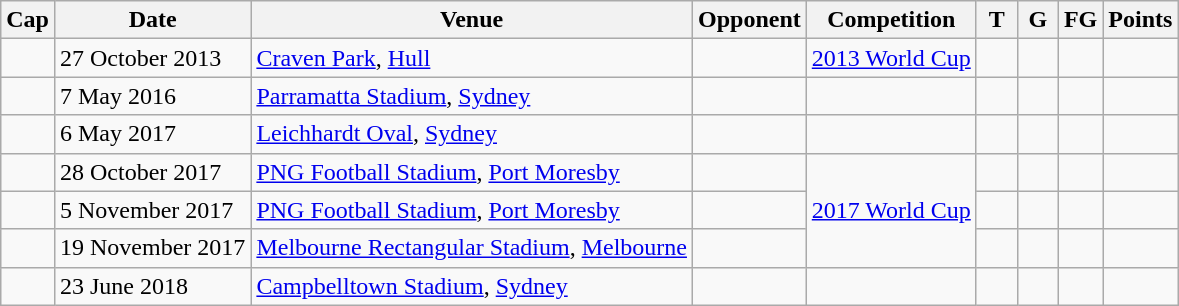<table class="wikitable">
<tr>
<th>Cap</th>
<th>Date</th>
<th>Venue</th>
<th>Opponent</th>
<th>Competition</th>
<th width=20px>T</th>
<th width=20px>G</th>
<th width=20px>FG</th>
<th>Points</th>
</tr>
<tr>
<td></td>
<td>27 October 2013</td>
<td><a href='#'>Craven Park</a>, <a href='#'>Hull</a></td>
<td></td>
<td><a href='#'>2013 World Cup</a></td>
<td></td>
<td></td>
<td></td>
<td></td>
</tr>
<tr>
<td></td>
<td>7 May 2016</td>
<td><a href='#'>Parramatta Stadium</a>, <a href='#'>Sydney</a></td>
<td></td>
<td></td>
<td></td>
<td></td>
<td></td>
<td></td>
</tr>
<tr>
<td></td>
<td>6 May 2017</td>
<td><a href='#'>Leichhardt Oval</a>, <a href='#'>Sydney</a></td>
<td></td>
<td></td>
<td></td>
<td></td>
<td></td>
<td></td>
</tr>
<tr>
<td></td>
<td>28 October 2017</td>
<td><a href='#'>PNG Football Stadium</a>, <a href='#'>Port Moresby</a></td>
<td></td>
<td rowspan=3><a href='#'>2017 World Cup</a></td>
<td></td>
<td></td>
<td></td>
<td></td>
</tr>
<tr>
<td></td>
<td>5 November 2017</td>
<td><a href='#'>PNG Football Stadium</a>, <a href='#'>Port Moresby</a></td>
<td></td>
<td></td>
<td></td>
<td></td>
<td></td>
</tr>
<tr>
<td></td>
<td>19 November 2017</td>
<td><a href='#'>Melbourne Rectangular Stadium</a>, <a href='#'>Melbourne</a></td>
<td></td>
<td></td>
<td></td>
<td></td>
<td></td>
</tr>
<tr>
<td></td>
<td>23 June 2018</td>
<td><a href='#'>Campbelltown Stadium</a>, <a href='#'>Sydney</a></td>
<td></td>
<td></td>
<td></td>
<td></td>
<td></td>
<td></td>
</tr>
</table>
